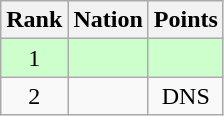<table class="wikitable sortable" style="text-align:center">
<tr>
<th>Rank</th>
<th>Nation</th>
<th>Points</th>
</tr>
<tr style="background-color:#ccffcc">
<td>1</td>
<td align=left></td>
<td></td>
</tr>
<tr>
<td>2</td>
<td align=left></td>
<td>DNS</td>
</tr>
</table>
